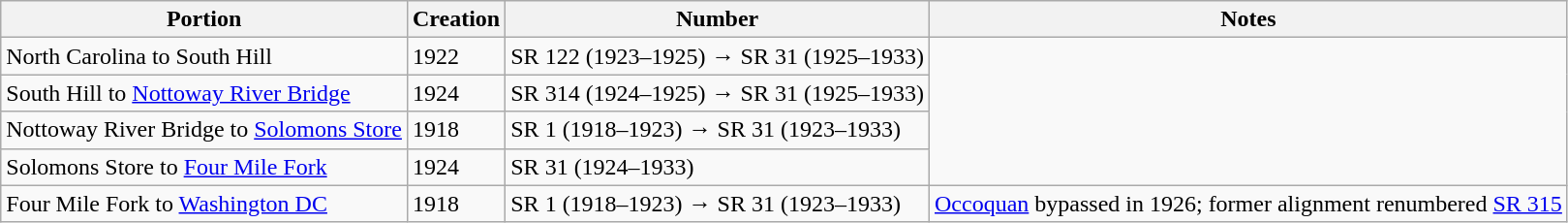<table class=wikitable>
<tr>
<th>Portion</th>
<th>Creation</th>
<th>Number</th>
<th>Notes</th>
</tr>
<tr>
<td>North Carolina to South Hill</td>
<td>1922</td>
<td>SR 122 (1923–1925) → SR 31 (1925–1933)</td>
</tr>
<tr>
<td>South Hill to <a href='#'>Nottoway River Bridge</a></td>
<td>1924</td>
<td>SR 314 (1924–1925) → SR 31 (1925–1933)</td>
</tr>
<tr>
<td>Nottoway River Bridge to <a href='#'>Solomons Store</a></td>
<td>1918</td>
<td>SR 1 (1918–1923) → SR 31 (1923–1933)</td>
</tr>
<tr>
<td>Solomons Store to <a href='#'>Four Mile Fork</a></td>
<td>1924</td>
<td>SR 31 (1924–1933)</td>
</tr>
<tr>
<td>Four Mile Fork to <a href='#'>Washington DC</a></td>
<td>1918</td>
<td>SR 1 (1918–1923) → SR 31 (1923–1933)</td>
<td><a href='#'>Occoquan</a> bypassed in 1926; former alignment renumbered <a href='#'>SR 315</a></td>
</tr>
</table>
